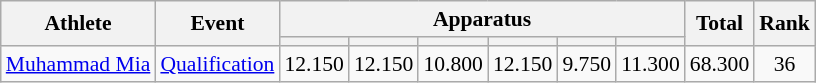<table class="wikitable" style="font-size:90%">
<tr>
<th rowspan=2>Athlete</th>
<th rowspan=2>Event</th>
<th colspan =6>Apparatus</th>
<th rowspan=2>Total</th>
<th rowspan=2>Rank</th>
</tr>
<tr style="font-size:95%">
<th></th>
<th></th>
<th></th>
<th></th>
<th></th>
<th></th>
</tr>
<tr align=center>
<td align=left><a href='#'>Muhammad Mia</a></td>
<td align=left><a href='#'>Qualification</a></td>
<td>12.150</td>
<td>12.150</td>
<td>10.800</td>
<td>12.150</td>
<td>9.750</td>
<td>11.300</td>
<td>68.300</td>
<td>36</td>
</tr>
</table>
